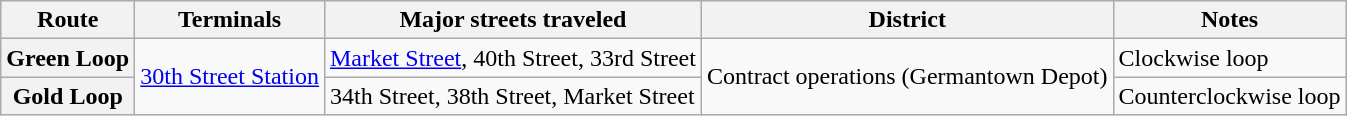<table class=wikitable>
<tr>
<th>Route</th>
<th colspan=2>Terminals</th>
<th>Major streets traveled</th>
<th>District</th>
<th>Notes</th>
</tr>
<tr>
<th>Green Loop</th>
<td rowspan=2 colspan=2><a href='#'>30th Street Station</a></td>
<td><a href='#'>Market Street</a>, 40th Street, 33rd Street</td>
<td rowspan=2>Contract operations (Germantown Depot)</td>
<td>Clockwise loop</td>
</tr>
<tr>
<th>Gold Loop</th>
<td>34th Street, 38th Street, Market Street</td>
<td>Counterclockwise loop</td>
</tr>
</table>
